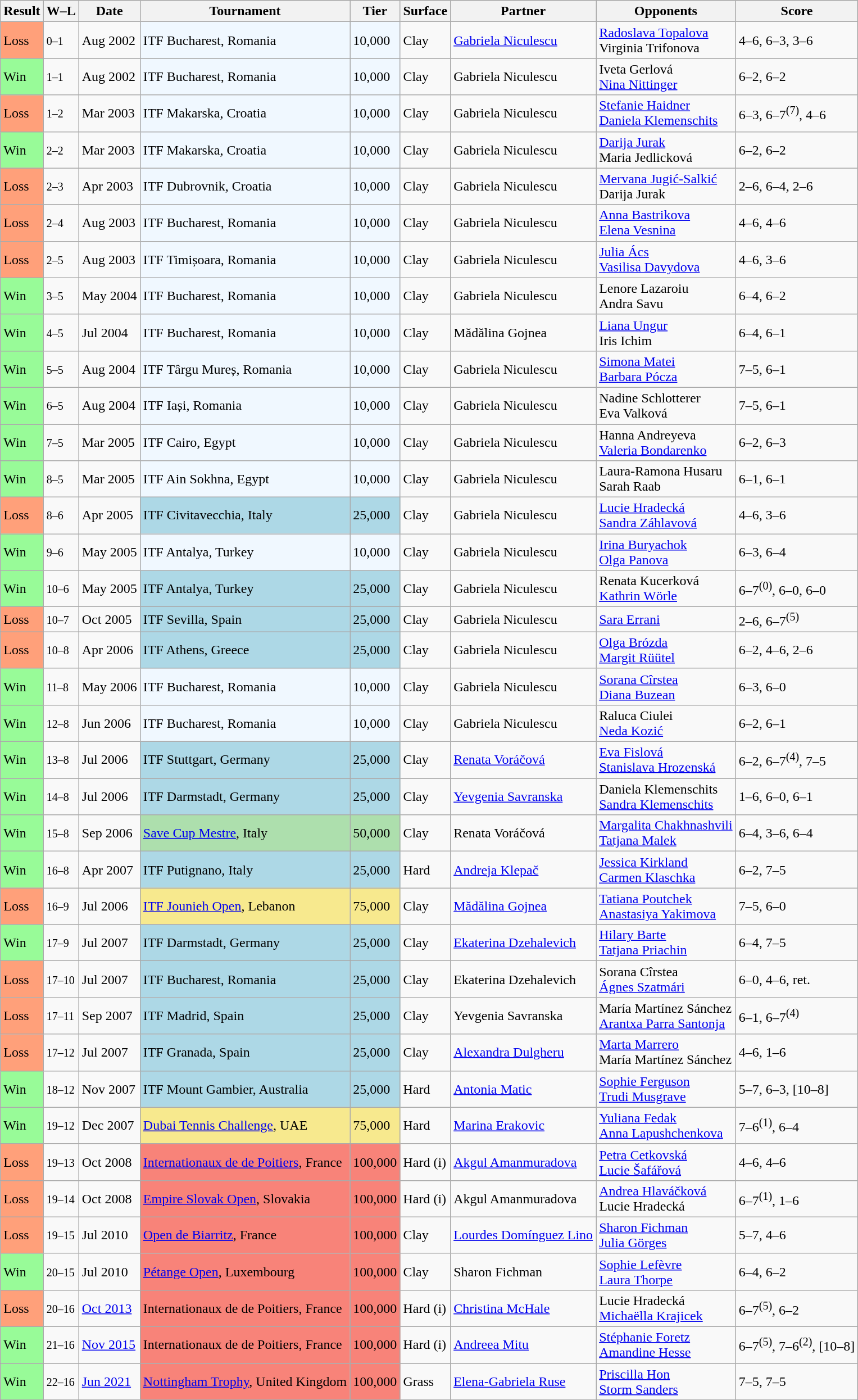<table class="sortable wikitable nowrap">
<tr>
<th>Result</th>
<th class="unsortable">W–L</th>
<th>Date</th>
<th>Tournament</th>
<th>Tier</th>
<th>Surface</th>
<th>Partner</th>
<th>Opponents</th>
<th class="unsortable">Score</th>
</tr>
<tr>
<td bgcolor="FFA07A">Loss</td>
<td><small>0–1</small></td>
<td>Aug 2002</td>
<td style="background:#f0f8ff;">ITF Bucharest, Romania</td>
<td style="background:#f0f8ff;">10,000</td>
<td>Clay</td>
<td> <a href='#'>Gabriela Niculescu</a></td>
<td> <a href='#'>Radoslava Topalova</a> <br>  Virginia Trifonova</td>
<td>4–6, 6–3, 3–6</td>
</tr>
<tr>
<td style="background:#98fb98;">Win</td>
<td><small>1–1</small></td>
<td>Aug 2002</td>
<td style="background:#f0f8ff;">ITF Bucharest, Romania</td>
<td style="background:#f0f8ff;">10,000</td>
<td>Clay</td>
<td> Gabriela Niculescu</td>
<td> Iveta Gerlová <br>  <a href='#'>Nina Nittinger</a></td>
<td>6–2, 6–2</td>
</tr>
<tr>
<td bgcolor="FFA07A">Loss</td>
<td><small>1–2</small></td>
<td>Mar 2003</td>
<td style="background:#f0f8ff;">ITF Makarska, Croatia</td>
<td style="background:#f0f8ff;">10,000</td>
<td>Clay</td>
<td> Gabriela Niculescu</td>
<td> <a href='#'>Stefanie Haidner</a> <br>  <a href='#'>Daniela Klemenschits</a></td>
<td>6–3, 6–7<sup>(7)</sup>, 4–6</td>
</tr>
<tr>
<td style="background:#98fb98;">Win</td>
<td><small>2–2</small></td>
<td>Mar 2003</td>
<td style="background:#f0f8ff;">ITF Makarska, Croatia</td>
<td style="background:#f0f8ff;">10,000</td>
<td>Clay</td>
<td> Gabriela Niculescu</td>
<td> <a href='#'>Darija Jurak</a> <br>  Maria Jedlicková</td>
<td>6–2, 6–2</td>
</tr>
<tr>
<td bgcolor="FFA07A">Loss</td>
<td><small>2–3</small></td>
<td>Apr 2003</td>
<td style="background:#f0f8ff;">ITF Dubrovnik, Croatia</td>
<td style="background:#f0f8ff;">10,000</td>
<td>Clay</td>
<td> Gabriela Niculescu</td>
<td> <a href='#'>Mervana Jugić-Salkić</a> <br>  Darija Jurak</td>
<td>2–6, 6–4, 2–6</td>
</tr>
<tr>
<td bgcolor="FFA07A">Loss</td>
<td><small>2–4</small></td>
<td>Aug 2003</td>
<td style="background:#f0f8ff;">ITF Bucharest, Romania</td>
<td style="background:#f0f8ff;">10,000</td>
<td>Clay</td>
<td> Gabriela Niculescu</td>
<td> <a href='#'>Anna Bastrikova</a> <br>  <a href='#'>Elena Vesnina</a></td>
<td>4–6, 4–6</td>
</tr>
<tr>
<td bgcolor="FFA07A">Loss</td>
<td><small>2–5</small></td>
<td>Aug 2003</td>
<td style="background:#f0f8ff;">ITF Timișoara, Romania</td>
<td style="background:#f0f8ff;">10,000</td>
<td>Clay</td>
<td> Gabriela Niculescu</td>
<td> <a href='#'>Julia Ács</a> <br>  <a href='#'>Vasilisa Davydova</a></td>
<td>4–6, 3–6</td>
</tr>
<tr>
<td style="background:#98fb98;">Win</td>
<td><small>3–5</small></td>
<td>May 2004</td>
<td style="background:#f0f8ff;">ITF Bucharest, Romania</td>
<td style="background:#f0f8ff;">10,000</td>
<td>Clay</td>
<td> Gabriela Niculescu</td>
<td> Lenore Lazaroiu <br>  Andra Savu</td>
<td>6–4, 6–2</td>
</tr>
<tr>
<td style="background:#98fb98;">Win</td>
<td><small>4–5</small></td>
<td>Jul 2004</td>
<td style="background:#f0f8ff;">ITF Bucharest, Romania</td>
<td style="background:#f0f8ff;">10,000</td>
<td>Clay</td>
<td> Mădălina Gojnea</td>
<td> <a href='#'>Liana Ungur</a> <br>  Iris Ichim</td>
<td>6–4, 6–1</td>
</tr>
<tr>
<td style="background:#98fb98;">Win</td>
<td><small>5–5</small></td>
<td>Aug 2004</td>
<td style="background:#f0f8ff;">ITF Târgu Mureș, Romania</td>
<td style="background:#f0f8ff;">10,000</td>
<td>Clay</td>
<td> Gabriela Niculescu</td>
<td> <a href='#'>Simona Matei</a> <br>  <a href='#'>Barbara Pócza</a></td>
<td>7–5, 6–1</td>
</tr>
<tr>
<td style="background:#98fb98;">Win</td>
<td><small>6–5</small></td>
<td>Aug 2004</td>
<td style="background:#f0f8ff;">ITF Iași, Romania</td>
<td style="background:#f0f8ff;">10,000</td>
<td>Clay</td>
<td> Gabriela Niculescu</td>
<td> Nadine Schlotterer <br>  Eva Valková</td>
<td>7–5, 6–1</td>
</tr>
<tr>
<td style="background:#98fb98;">Win</td>
<td><small>7–5</small></td>
<td>Mar 2005</td>
<td style="background:#f0f8ff;">ITF Cairo, Egypt</td>
<td style="background:#f0f8ff;">10,000</td>
<td>Clay</td>
<td> Gabriela Niculescu</td>
<td> Hanna Andreyeva <br>  <a href='#'>Valeria Bondarenko</a></td>
<td>6–2, 6–3</td>
</tr>
<tr>
<td style="background:#98fb98;">Win</td>
<td><small>8–5</small></td>
<td>Mar 2005</td>
<td style="background:#f0f8ff;">ITF Ain Sokhna, Egypt</td>
<td style="background:#f0f8ff;">10,000</td>
<td>Clay</td>
<td> Gabriela Niculescu</td>
<td> Laura-Ramona Husaru <br>  Sarah Raab</td>
<td>6–1, 6–1</td>
</tr>
<tr>
<td bgcolor="FFA07A">Loss</td>
<td><small>8–6</small></td>
<td>Apr 2005</td>
<td style="background:lightblue;">ITF Civitavecchia, Italy</td>
<td style="background:lightblue;">25,000</td>
<td>Clay</td>
<td> Gabriela Niculescu</td>
<td> <a href='#'>Lucie Hradecká</a> <br>  <a href='#'>Sandra Záhlavová</a></td>
<td>4–6, 3–6</td>
</tr>
<tr>
<td style="background:#98fb98;">Win</td>
<td><small>9–6</small></td>
<td>May 2005</td>
<td style="background:#f0f8ff;">ITF Antalya, Turkey</td>
<td style="background:#f0f8ff;">10,000</td>
<td>Clay</td>
<td> Gabriela Niculescu</td>
<td> <a href='#'>Irina Buryachok</a> <br>  <a href='#'>Olga Panova</a></td>
<td>6–3, 6–4</td>
</tr>
<tr>
<td style="background:#98fb98;">Win</td>
<td><small>10–6</small></td>
<td>May 2005</td>
<td style="background:lightblue;">ITF Antalya, Turkey</td>
<td style="background:lightblue;">25,000</td>
<td>Clay</td>
<td> Gabriela Niculescu</td>
<td> Renata Kucerková <br>  <a href='#'>Kathrin Wörle</a></td>
<td>6–7<sup>(0)</sup>, 6–0, 6–0</td>
</tr>
<tr>
<td bgcolor="FFA07A">Loss</td>
<td><small>10–7</small></td>
<td>Oct 2005</td>
<td style="background:lightblue;">ITF Sevilla, Spain</td>
<td style="background:lightblue;">25,000</td>
<td>Clay</td>
<td> Gabriela Niculescu</td>
<td> <a href='#'>Sara Errani</a> <br>  <a href='#'></a></td>
<td>2–6, 6–7<sup>(5)</sup></td>
</tr>
<tr>
<td bgcolor="FFA07A">Loss</td>
<td><small>10–8</small></td>
<td>Apr 2006</td>
<td style="background:lightblue;">ITF Athens, Greece</td>
<td style="background:lightblue;">25,000</td>
<td>Clay</td>
<td> Gabriela Niculescu</td>
<td> <a href='#'>Olga Brózda</a> <br>  <a href='#'>Margit Rüütel</a></td>
<td>6–2, 4–6, 2–6</td>
</tr>
<tr>
<td style="background:#98fb98;">Win</td>
<td><small>11–8</small></td>
<td>May 2006</td>
<td style="background:#f0f8ff;">ITF Bucharest, Romania</td>
<td style="background:#f0f8ff;">10,000</td>
<td>Clay</td>
<td> Gabriela Niculescu</td>
<td> <a href='#'>Sorana Cîrstea</a> <br>  <a href='#'>Diana Buzean</a></td>
<td>6–3, 6–0</td>
</tr>
<tr>
<td style="background:#98fb98;">Win</td>
<td><small>12–8</small></td>
<td>Jun 2006</td>
<td style="background:#f0f8ff;">ITF Bucharest, Romania</td>
<td style="background:#f0f8ff;">10,000</td>
<td>Clay</td>
<td> Gabriela Niculescu</td>
<td> Raluca Ciulei <br>  <a href='#'>Neda Kozić</a></td>
<td>6–2, 6–1</td>
</tr>
<tr>
<td style="background:#98fb98;">Win</td>
<td><small>13–8</small></td>
<td>Jul 2006</td>
<td style="background:lightblue;">ITF Stuttgart, Germany</td>
<td style="background:lightblue;">25,000</td>
<td>Clay</td>
<td> <a href='#'>Renata Voráčová</a></td>
<td> <a href='#'>Eva Fislová</a> <br>  <a href='#'>Stanislava Hrozenská</a></td>
<td>6–2, 6–7<sup>(4)</sup>, 7–5</td>
</tr>
<tr>
<td style="background:#98fb98;">Win</td>
<td><small>14–8</small></td>
<td>Jul 2006</td>
<td style="background:lightblue;">ITF Darmstadt, Germany</td>
<td style="background:lightblue;">25,000</td>
<td>Clay</td>
<td> <a href='#'>Yevgenia Savranska</a></td>
<td> Daniela Klemenschits <br>  <a href='#'>Sandra Klemenschits</a></td>
<td>1–6, 6–0, 6–1</td>
</tr>
<tr>
<td style="background:#98fb98;">Win</td>
<td><small>15–8</small></td>
<td>Sep 2006</td>
<td style="background:#addfad;"><a href='#'>Save Cup Mestre</a>, Italy</td>
<td style="background:#addfad;">50,000</td>
<td>Clay</td>
<td> Renata Voráčová</td>
<td> <a href='#'>Margalita Chakhnashvili</a> <br>  <a href='#'>Tatjana Malek</a></td>
<td>6–4, 3–6, 6–4</td>
</tr>
<tr>
<td style="background:#98fb98;">Win</td>
<td><small>16–8</small></td>
<td>Apr 2007</td>
<td style="background:lightblue;">ITF Putignano, Italy</td>
<td style="background:lightblue;">25,000</td>
<td>Hard</td>
<td> <a href='#'>Andreja Klepač</a></td>
<td> <a href='#'>Jessica Kirkland</a> <br>  <a href='#'>Carmen Klaschka</a></td>
<td>6–2, 7–5</td>
</tr>
<tr>
<td style="background:#ffa07a;">Loss</td>
<td><small>16–9</small></td>
<td>Jul 2006</td>
<td style="background:#f7e98e;"><a href='#'>ITF Jounieh Open</a>, Lebanon</td>
<td style="background:#f7e98e;">75,000</td>
<td>Clay</td>
<td> <a href='#'>Mădălina Gojnea</a></td>
<td> <a href='#'>Tatiana Poutchek</a> <br>  <a href='#'>Anastasiya Yakimova</a></td>
<td>7–5, 6–0</td>
</tr>
<tr>
<td style="background:#98fb98;">Win</td>
<td><small>17–9</small></td>
<td>Jul 2007</td>
<td style="background:lightblue;">ITF Darmstadt, Germany</td>
<td style="background:lightblue;">25,000</td>
<td>Clay</td>
<td> <a href='#'>Ekaterina Dzehalevich</a></td>
<td> <a href='#'>Hilary Barte</a> <br>  <a href='#'>Tatjana Priachin</a></td>
<td>6–4, 7–5</td>
</tr>
<tr>
<td style="background:#ffa07a;">Loss</td>
<td><small>17–10</small></td>
<td>Jul 2007</td>
<td style="background:lightblue;">ITF Bucharest, Romania</td>
<td style="background:lightblue;">25,000</td>
<td>Clay</td>
<td> Ekaterina Dzehalevich</td>
<td> Sorana Cîrstea <br>  <a href='#'>Ágnes Szatmári</a></td>
<td>6–0, 4–6, ret.</td>
</tr>
<tr>
<td style="background:#ffa07a;">Loss</td>
<td><small>17–11</small></td>
<td>Sep 2007</td>
<td style="background:lightblue;">ITF Madrid, Spain</td>
<td style="background:lightblue;">25,000</td>
<td>Clay</td>
<td> Yevgenia Savranska</td>
<td> María Martínez Sánchez <br>  <a href='#'>Arantxa Parra Santonja</a></td>
<td>6–1, 6–7<sup>(4)</sup></td>
</tr>
<tr>
<td style="background:#ffa07a;">Loss</td>
<td><small>17–12</small></td>
<td>Jul 2007</td>
<td style="background:lightblue;">ITF Granada, Spain</td>
<td style="background:lightblue;">25,000</td>
<td>Clay</td>
<td> <a href='#'>Alexandra Dulgheru</a></td>
<td> <a href='#'>Marta Marrero</a> <br>  María Martínez Sánchez</td>
<td>4–6, 1–6</td>
</tr>
<tr>
<td style="background:#98fb98;">Win</td>
<td><small>18–12</small></td>
<td>Nov 2007</td>
<td style="background:lightblue;">ITF Mount Gambier, Australia</td>
<td style="background:lightblue;">25,000</td>
<td>Hard</td>
<td> <a href='#'>Antonia Matic</a></td>
<td> <a href='#'>Sophie Ferguson</a> <br>  <a href='#'>Trudi Musgrave</a></td>
<td>5–7, 6–3, [10–8]</td>
</tr>
<tr>
<td style="background:#98fb98;">Win</td>
<td><small>19–12</small></td>
<td>Dec 2007</td>
<td style="background:#f7e98e;"><a href='#'>Dubai Tennis Challenge</a>, UAE</td>
<td style="background:#f7e98e;">75,000</td>
<td>Hard</td>
<td> <a href='#'>Marina Erakovic</a></td>
<td> <a href='#'>Yuliana Fedak</a> <br>  <a href='#'>Anna Lapushchenkova</a></td>
<td>7–6<sup>(1)</sup>, 6–4</td>
</tr>
<tr>
<td style="background:#ffa07a;">Loss</td>
<td><small>19–13</small></td>
<td>Oct 2008</td>
<td style="background:#f88379;"><a href='#'>Internationaux de de Poitiers</a>, France</td>
<td style="background:#f88379;">100,000</td>
<td>Hard (i)</td>
<td> <a href='#'>Akgul Amanmuradova</a></td>
<td> <a href='#'>Petra Cetkovská</a> <br>  <a href='#'>Lucie Šafářová</a></td>
<td>4–6, 4–6</td>
</tr>
<tr>
<td style="background:#ffa07a;">Loss</td>
<td><small>19–14</small></td>
<td>Oct 2008</td>
<td style="background:#f88379;"><a href='#'>Empire Slovak Open</a>, Slovakia</td>
<td style="background:#f88379;">100,000</td>
<td>Hard (i)</td>
<td> Akgul Amanmuradova</td>
<td> <a href='#'>Andrea Hlaváčková</a> <br>  Lucie Hradecká</td>
<td>6–7<sup>(1)</sup>, 1–6</td>
</tr>
<tr>
<td style="background:#ffa07a;">Loss</td>
<td><small>19–15</small></td>
<td>Jul 2010</td>
<td style="background:#f88379;"><a href='#'>Open de Biarritz</a>, France</td>
<td style="background:#f88379;">100,000</td>
<td>Clay</td>
<td> <a href='#'>Lourdes Domínguez Lino</a></td>
<td> <a href='#'>Sharon Fichman</a> <br>  <a href='#'>Julia Görges</a></td>
<td>5–7, 4–6</td>
</tr>
<tr>
<td style="background:#98fb98;">Win</td>
<td><small>20–15</small></td>
<td>Jul 2010</td>
<td style="background:#f88379;"><a href='#'>Pétange Open</a>, Luxembourg</td>
<td style="background:#f88379;">100,000</td>
<td>Clay</td>
<td> Sharon Fichman</td>
<td> <a href='#'>Sophie Lefèvre</a> <br>  <a href='#'>Laura Thorpe</a></td>
<td>6–4, 6–2</td>
</tr>
<tr>
<td style="background:#ffa07a;">Loss</td>
<td><small>20–16</small></td>
<td><a href='#'>Oct 2013</a></td>
<td style="background:#f88379;">Internationaux de de Poitiers, France</td>
<td style="background:#f88379;">100,000</td>
<td>Hard (i)</td>
<td> <a href='#'>Christina McHale</a></td>
<td> Lucie Hradecká <br>  <a href='#'>Michaëlla Krajicek</a></td>
<td>6–7<sup>(5)</sup>, 6–2</td>
</tr>
<tr>
<td style="background:#98fb98;">Win</td>
<td><small>21–16</small></td>
<td><a href='#'>Nov 2015</a></td>
<td style="background:#f88379;">Internationaux de de Poitiers, France</td>
<td style="background:#f88379;">100,000</td>
<td>Hard (i)</td>
<td> <a href='#'>Andreea Mitu</a></td>
<td> <a href='#'>Stéphanie Foretz</a> <br>  <a href='#'>Amandine Hesse</a></td>
<td>6–7<sup>(5)</sup>, 7–6<sup>(2)</sup>, [10–8]</td>
</tr>
<tr>
<td style="background:#98fb98;">Win</td>
<td><small>22–16</small></td>
<td><a href='#'>Jun 2021</a></td>
<td style="background:#f88379;"><a href='#'>Nottingham Trophy</a>, United Kingdom</td>
<td style="background:#f88379;">100,000</td>
<td>Grass</td>
<td> <a href='#'>Elena-Gabriela Ruse</a></td>
<td> <a href='#'>Priscilla Hon</a> <br>  <a href='#'>Storm Sanders</a></td>
<td>7–5, 7–5</td>
</tr>
</table>
